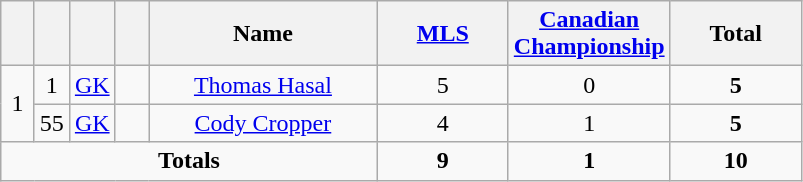<table class="wikitable" style="text-align:center">
<tr>
<th width=15></th>
<th width=15></th>
<th width=15></th>
<th width=15></th>
<th width=145>Name</th>
<th width=80><strong><a href='#'>MLS</a></strong></th>
<th width=80><strong><a href='#'>Canadian Championship</a></strong></th>
<th width=80>Total</th>
</tr>
<tr>
<td rowspan=2>1</td>
<td>1</td>
<td><a href='#'>GK</a></td>
<td></td>
<td><a href='#'>Thomas Hasal</a></td>
<td>5</td>
<td>0</td>
<td><strong>5</strong></td>
</tr>
<tr>
<td>55</td>
<td><a href='#'>GK</a></td>
<td></td>
<td><a href='#'>Cody Cropper</a></td>
<td>4</td>
<td>1</td>
<td><strong>5</strong></td>
</tr>
<tr>
<td colspan="5"><strong>Totals</strong></td>
<td><strong>9</strong></td>
<td><strong>1</strong></td>
<td><strong>10</strong></td>
</tr>
</table>
